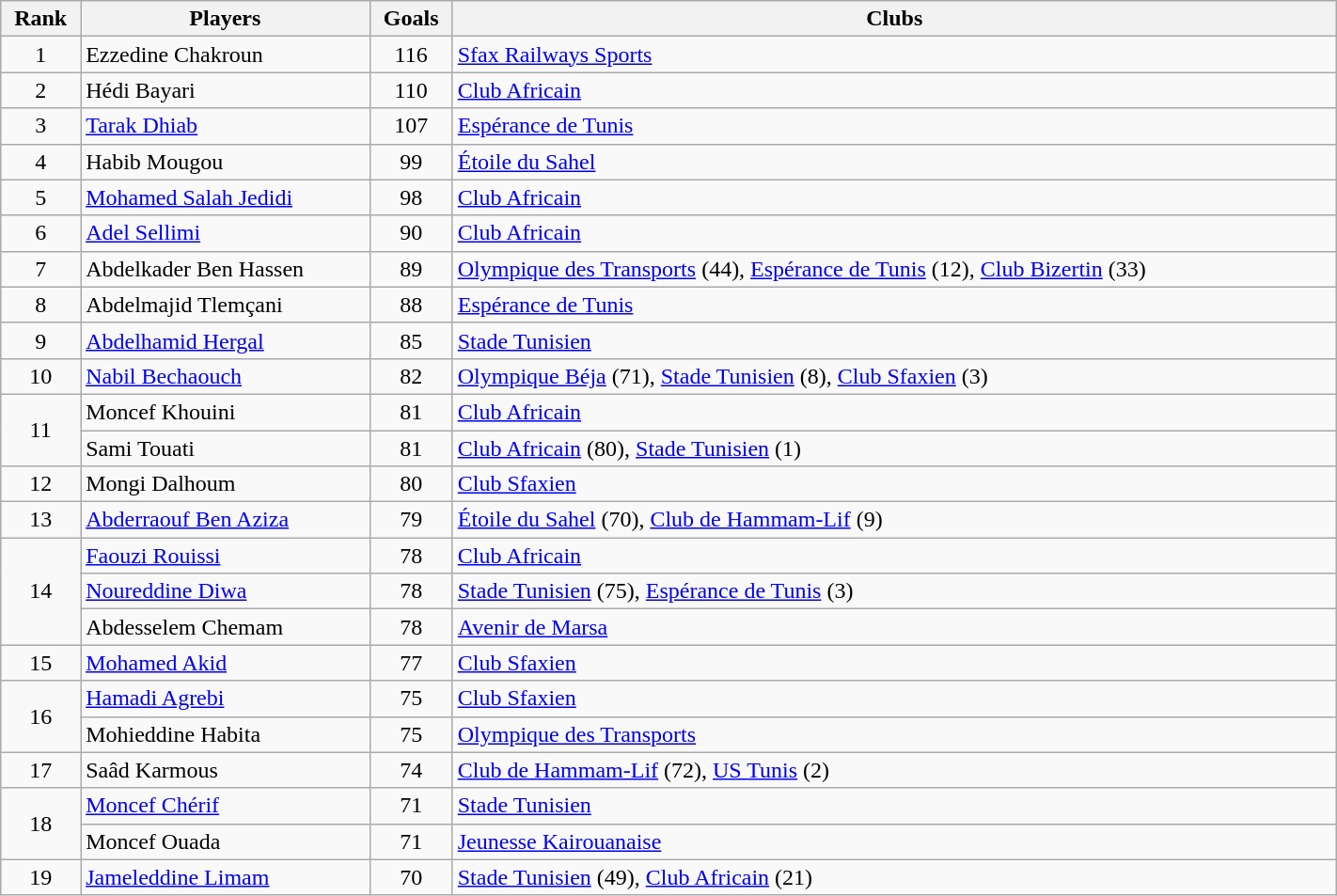<table class="wikitable" width="75%">
<tr>
<th>Rank</th>
<th>Players</th>
<th>Goals</th>
<th>Clubs</th>
</tr>
<tr>
<td align="center">1</td>
<td> Ezzedine Chakroun</td>
<td align="center">116</td>
<td><a href='#'>Sfax Railways Sports</a></td>
</tr>
<tr>
<td align="center">2</td>
<td> Hédi Bayari</td>
<td align="center">110</td>
<td><a href='#'>Club Africain</a></td>
</tr>
<tr>
<td align="center">3</td>
<td> <a href='#'>Tarak Dhiab</a></td>
<td align="center">107</td>
<td><a href='#'>Espérance de Tunis</a></td>
</tr>
<tr>
<td align="center">4</td>
<td> Habib Mougou</td>
<td align="center">99</td>
<td><a href='#'>Étoile du Sahel</a></td>
</tr>
<tr>
<td align="center">5</td>
<td> <a href='#'>Mohamed Salah Jedidi</a></td>
<td align="center">98</td>
<td><a href='#'>Club Africain</a></td>
</tr>
<tr>
<td align="center">6</td>
<td> <a href='#'>Adel Sellimi</a></td>
<td align="center">90</td>
<td><a href='#'>Club Africain</a></td>
</tr>
<tr>
<td align="center">7</td>
<td> Abdelkader Ben Hassen</td>
<td align="center">89</td>
<td><a href='#'>Olympique des Transports</a> (44), <a href='#'>Espérance de Tunis</a> (12), <a href='#'>Club Bizertin</a> (33)</td>
</tr>
<tr>
<td align="center">8</td>
<td> Abdelmajid Tlemçani</td>
<td align="center">88</td>
<td><a href='#'>Espérance de Tunis</a></td>
</tr>
<tr>
<td align="center">9</td>
<td> <a href='#'>Abdelhamid Hergal</a></td>
<td align="center">85</td>
<td><a href='#'>Stade Tunisien</a></td>
</tr>
<tr>
<td align="center">10</td>
<td> <a href='#'>Nabil Bechaouch</a></td>
<td align="center">82</td>
<td><a href='#'>Olympique Béja</a> (71), <a href='#'>Stade Tunisien</a> (8), <a href='#'>Club Sfaxien</a> (3)</td>
</tr>
<tr>
<td rowspan="2" align="center">11</td>
<td> Moncef Khouini</td>
<td align="center">81</td>
<td><a href='#'>Club Africain</a></td>
</tr>
<tr>
<td> Sami Touati</td>
<td align="center">81</td>
<td><a href='#'>Club Africain</a> (80), <a href='#'>Stade Tunisien</a> (1)</td>
</tr>
<tr>
<td align="center">12</td>
<td> Mongi Dalhoum</td>
<td align="center">80</td>
<td><a href='#'>Club Sfaxien</a></td>
</tr>
<tr>
<td align="center">13</td>
<td> <a href='#'>Abderraouf Ben Aziza</a></td>
<td align="center">79</td>
<td><a href='#'>Étoile du Sahel</a> (70), <a href='#'>Club de Hammam-Lif</a> (9)</td>
</tr>
<tr>
<td rowspan="3" align="center">14</td>
<td> <a href='#'>Faouzi Rouissi</a></td>
<td align="center">78</td>
<td><a href='#'>Club Africain</a></td>
</tr>
<tr>
<td> <a href='#'>Noureddine Diwa</a></td>
<td align="center">78</td>
<td><a href='#'>Stade Tunisien</a> (75), <a href='#'>Espérance de Tunis</a> (3)</td>
</tr>
<tr>
<td> Abdesselem Chemam</td>
<td align="center">78</td>
<td><a href='#'>Avenir de Marsa</a></td>
</tr>
<tr>
<td align="center">15</td>
<td> <a href='#'>Mohamed Akid</a></td>
<td align="center">77</td>
<td><a href='#'>Club Sfaxien</a></td>
</tr>
<tr>
<td rowspan="2" align="center">16</td>
<td> <a href='#'>Hamadi Agrebi</a></td>
<td align="center">75</td>
<td><a href='#'>Club Sfaxien</a></td>
</tr>
<tr>
<td> Mohieddine Habita</td>
<td align="center">75</td>
<td><a href='#'>Olympique des Transports</a></td>
</tr>
<tr>
<td align="center">17</td>
<td> Saâd Karmous</td>
<td align="center">74</td>
<td><a href='#'>Club de Hammam-Lif</a> (72), <a href='#'>US Tunis</a> (2)</td>
</tr>
<tr>
<td rowspan="2" align="center">18</td>
<td> <a href='#'>Moncef Chérif</a></td>
<td align="center">71</td>
<td><a href='#'>Stade Tunisien</a></td>
</tr>
<tr>
<td> Moncef Ouada</td>
<td align="center">71</td>
<td><a href='#'>Jeunesse Kairouanaise</a></td>
</tr>
<tr>
<td align="center">19</td>
<td> <a href='#'>Jameleddine Limam</a></td>
<td align="center">70</td>
<td><a href='#'>Stade Tunisien</a> (49), <a href='#'>Club Africain</a> (21)</td>
</tr>
</table>
